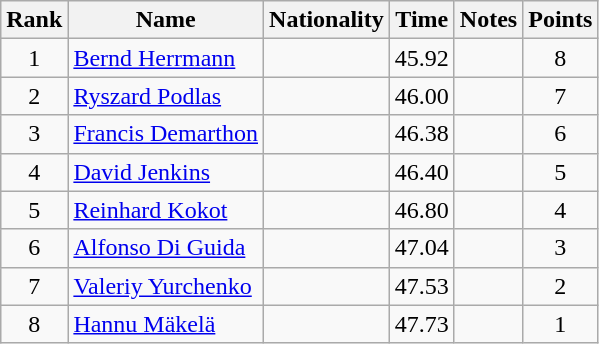<table class="wikitable sortable" style="text-align:center">
<tr>
<th>Rank</th>
<th>Name</th>
<th>Nationality</th>
<th>Time</th>
<th>Notes</th>
<th>Points</th>
</tr>
<tr>
<td>1</td>
<td align=left><a href='#'>Bernd Herrmann</a></td>
<td align=left></td>
<td>45.92</td>
<td></td>
<td>8</td>
</tr>
<tr>
<td>2</td>
<td align=left><a href='#'>Ryszard Podlas</a></td>
<td align=left></td>
<td>46.00</td>
<td></td>
<td>7</td>
</tr>
<tr>
<td>3</td>
<td align=left><a href='#'>Francis Demarthon</a></td>
<td align=left></td>
<td>46.38</td>
<td></td>
<td>6</td>
</tr>
<tr>
<td>4</td>
<td align=left><a href='#'>David Jenkins</a></td>
<td align=left></td>
<td>46.40</td>
<td></td>
<td>5</td>
</tr>
<tr>
<td>5</td>
<td align=left><a href='#'>Reinhard Kokot</a></td>
<td align=left></td>
<td>46.80</td>
<td></td>
<td>4</td>
</tr>
<tr>
<td>6</td>
<td align=left><a href='#'>Alfonso Di Guida</a></td>
<td align=left></td>
<td>47.04</td>
<td></td>
<td>3</td>
</tr>
<tr>
<td>7</td>
<td align=left><a href='#'>Valeriy Yurchenko</a></td>
<td align=left></td>
<td>47.53</td>
<td></td>
<td>2</td>
</tr>
<tr>
<td>8</td>
<td align=left><a href='#'>Hannu Mäkelä</a></td>
<td align=left></td>
<td>47.73</td>
<td></td>
<td>1</td>
</tr>
</table>
